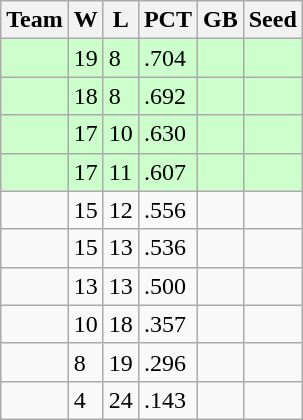<table class=wikitable>
<tr>
<th>Team</th>
<th>W</th>
<th>L</th>
<th>PCT</th>
<th>GB</th>
<th>Seed</th>
</tr>
<tr bgcolor=#ccffcc>
<td></td>
<td>19</td>
<td>8</td>
<td>.704</td>
<td></td>
<td></td>
</tr>
<tr bgcolor=#ccffcc>
<td></td>
<td>18</td>
<td>8</td>
<td>.692</td>
<td></td>
<td></td>
</tr>
<tr bgcolor=#ccffcc>
<td></td>
<td>17</td>
<td>10</td>
<td>.630</td>
<td></td>
<td></td>
</tr>
<tr bgcolor=#ccffcc>
<td></td>
<td>17</td>
<td>11</td>
<td>.607</td>
<td></td>
<td></td>
</tr>
<tr>
<td></td>
<td>15</td>
<td>12</td>
<td>.556</td>
<td></td>
<td></td>
</tr>
<tr>
<td></td>
<td>15</td>
<td>13</td>
<td>.536</td>
<td></td>
<td></td>
</tr>
<tr>
<td></td>
<td>13</td>
<td>13</td>
<td>.500</td>
<td></td>
<td></td>
</tr>
<tr>
<td></td>
<td>10</td>
<td>18</td>
<td>.357</td>
<td></td>
<td></td>
</tr>
<tr>
<td></td>
<td>8</td>
<td>19</td>
<td>.296</td>
<td></td>
<td></td>
</tr>
<tr>
<td></td>
<td>4</td>
<td>24</td>
<td>.143</td>
<td></td>
<td></td>
</tr>
</table>
